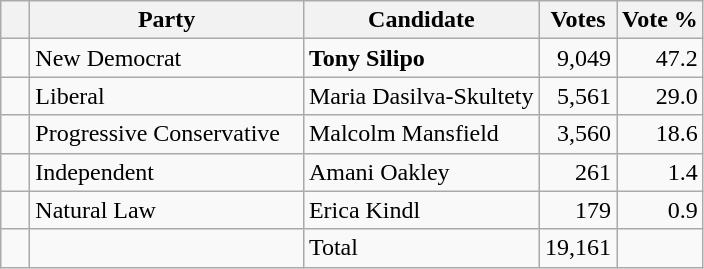<table class="wikitable">
<tr>
<th></th>
<th scope="col" width="175">Party</th>
<th scope="col" width="150">Candidate</th>
<th>Votes</th>
<th>Vote %</th>
</tr>
<tr>
<td>   </td>
<td>New Democrat</td>
<td><strong>Tony Silipo</strong></td>
<td align=right>9,049</td>
<td align=right>47.2</td>
</tr>
<tr |>
<td>   </td>
<td>Liberal</td>
<td>Maria Dasilva-Skultety</td>
<td align=right>5,561</td>
<td align=right>29.0</td>
</tr>
<tr |>
<td>   </td>
<td>Progressive Conservative</td>
<td>Malcolm Mansfield</td>
<td align=right>3,560</td>
<td align=right>18.6<br></td>
</tr>
<tr>
<td>   </td>
<td>Independent</td>
<td>Amani Oakley</td>
<td align=right>261</td>
<td align=right>1.4</td>
</tr>
<tr>
<td>   </td>
<td>Natural Law</td>
<td>Erica Kindl</td>
<td align=right>179</td>
<td align=right>0.9<br></td>
</tr>
<tr>
<td></td>
<td></td>
<td>Total</td>
<td align=right>19,161</td>
<td></td>
</tr>
</table>
